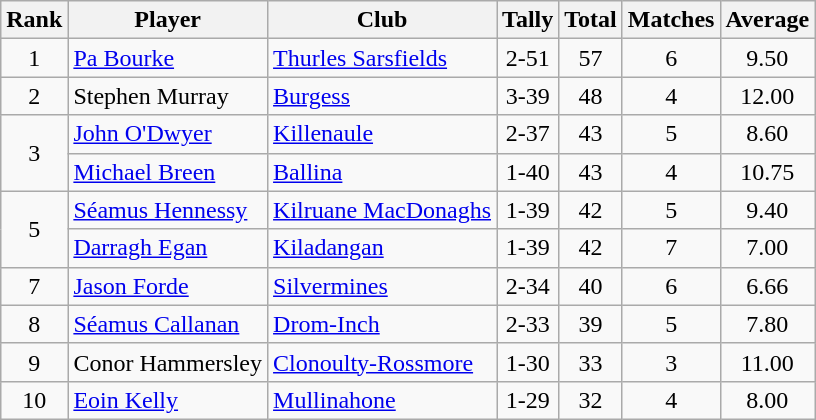<table class="wikitable">
<tr>
<th>Rank</th>
<th>Player</th>
<th>Club</th>
<th>Tally</th>
<th>Total</th>
<th>Matches</th>
<th>Average</th>
</tr>
<tr>
<td rowspan="1" style="text-align:center;">1</td>
<td><a href='#'>Pa Bourke</a></td>
<td><a href='#'>Thurles Sarsfields</a></td>
<td align=center>2-51</td>
<td align=center>57</td>
<td align=center>6</td>
<td align=center>9.50</td>
</tr>
<tr>
<td rowspan="1" style="text-align:center;">2</td>
<td>Stephen Murray</td>
<td><a href='#'>Burgess</a></td>
<td align=center>3-39</td>
<td align=center>48</td>
<td align=center>4</td>
<td align=center>12.00</td>
</tr>
<tr>
<td rowspan="2" style="text-align:center;">3</td>
<td><a href='#'>John O'Dwyer</a></td>
<td><a href='#'>Killenaule</a></td>
<td align=center>2-37</td>
<td align=center>43</td>
<td align=center>5</td>
<td align=center>8.60</td>
</tr>
<tr>
<td><a href='#'>Michael Breen</a></td>
<td><a href='#'>Ballina</a></td>
<td align=center>1-40</td>
<td align=center>43</td>
<td align=center>4</td>
<td align=center>10.75</td>
</tr>
<tr>
<td rowspan="2" style="text-align:center;">5</td>
<td><a href='#'>Séamus Hennessy</a></td>
<td><a href='#'>Kilruane MacDonaghs</a></td>
<td align=center>1-39</td>
<td align=center>42</td>
<td align=center>5</td>
<td align=center>9.40</td>
</tr>
<tr>
<td><a href='#'>Darragh Egan</a></td>
<td><a href='#'>Kiladangan</a></td>
<td align=center>1-39</td>
<td align=center>42</td>
<td align=center>7</td>
<td align=center>7.00</td>
</tr>
<tr>
<td rowspan="1" style="text-align:center;">7</td>
<td><a href='#'>Jason Forde</a></td>
<td><a href='#'>Silvermines</a></td>
<td align=center>2-34</td>
<td align=center>40</td>
<td align=center>6</td>
<td align=center>6.66</td>
</tr>
<tr>
<td rowspan="1" style="text-align:center;">8</td>
<td><a href='#'>Séamus Callanan</a></td>
<td><a href='#'>Drom-Inch</a></td>
<td align=center>2-33</td>
<td align=center>39</td>
<td align=center>5</td>
<td align=center>7.80</td>
</tr>
<tr>
<td rowspan="1" style="text-align:center;">9</td>
<td>Conor Hammersley</td>
<td><a href='#'>Clonoulty-Rossmore</a></td>
<td align=center>1-30</td>
<td align=center>33</td>
<td align=center>3</td>
<td align=center>11.00</td>
</tr>
<tr>
<td rowspan="1" style="text-align:center;">10</td>
<td><a href='#'>Eoin Kelly</a></td>
<td><a href='#'>Mullinahone</a></td>
<td align=center>1-29</td>
<td align=center>32</td>
<td align=center>4</td>
<td align=center>8.00</td>
</tr>
</table>
